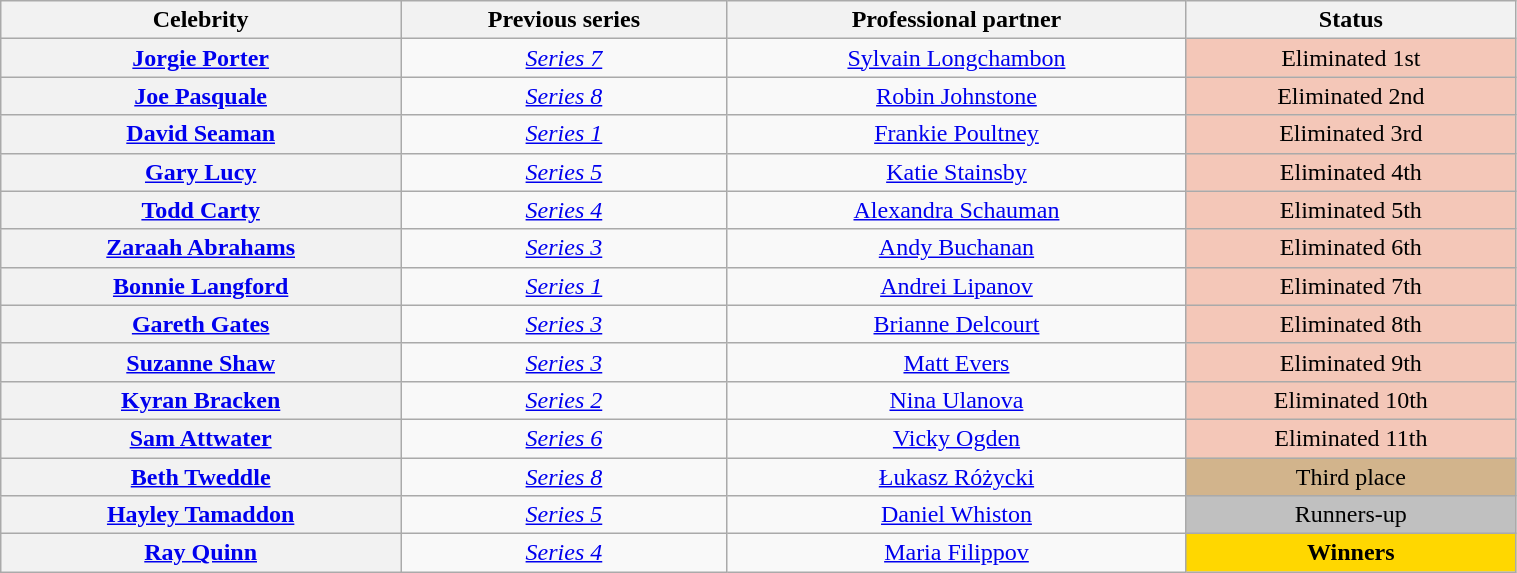<table class="wikitable sortable" style="text-align:center; width:80%">
<tr>
<th scope="col">Celebrity</th>
<th scope="col">Previous series</th>
<th scope="col">Professional partner</th>
<th scope="col">Status</th>
</tr>
<tr>
<th scope="row"><strong><a href='#'>Jorgie Porter</a></strong></th>
<td><em><a href='#'>Series 7</a></em></td>
<td><a href='#'>Sylvain Longchambon</a></td>
<td bgcolor="f4c7b8">Eliminated 1st</td>
</tr>
<tr>
<th scope="row"><strong><a href='#'>Joe Pasquale</a></strong></th>
<td><em><a href='#'>Series 8</a></em></td>
<td><a href='#'>Robin Johnstone</a></td>
<td bgcolor="f4c7b8">Eliminated 2nd</td>
</tr>
<tr>
<th scope="row"><strong><a href='#'>David Seaman</a></strong></th>
<td><em><a href='#'>Series 1</a></em></td>
<td><a href='#'>Frankie Poultney</a></td>
<td bgcolor="f4c7b8">Eliminated 3rd</td>
</tr>
<tr>
<th scope="row"><strong><a href='#'>Gary Lucy</a></strong></th>
<td><em><a href='#'>Series 5</a></em></td>
<td><a href='#'>Katie Stainsby</a></td>
<td bgcolor="f4c7b8">Eliminated 4th</td>
</tr>
<tr>
<th scope="row"><strong><a href='#'>Todd Carty</a></strong></th>
<td><em><a href='#'>Series 4</a></em></td>
<td><a href='#'>Alexandra Schauman</a></td>
<td bgcolor="f4c7b8">Eliminated 5th</td>
</tr>
<tr>
<th scope="row"><strong><a href='#'>Zaraah Abrahams</a></strong></th>
<td><em><a href='#'>Series 3</a></em></td>
<td><a href='#'>Andy Buchanan</a></td>
<td bgcolor="f4c7b8">Eliminated 6th</td>
</tr>
<tr>
<th scope="row"><strong><a href='#'>Bonnie Langford</a></strong></th>
<td><em><a href='#'>Series 1</a></em></td>
<td><a href='#'>Andrei Lipanov</a></td>
<td bgcolor="f4c7b8">Eliminated 7th</td>
</tr>
<tr>
<th scope="row"><strong><a href='#'>Gareth Gates</a></strong></th>
<td><em><a href='#'>Series 3</a></em></td>
<td><a href='#'>Brianne Delcourt</a></td>
<td bgcolor="f4c7b8">Eliminated 8th</td>
</tr>
<tr>
<th scope="row"><strong><a href='#'>Suzanne Shaw</a></strong></th>
<td><em><a href='#'>Series 3</a></em></td>
<td><a href='#'>Matt Evers</a></td>
<td bgcolor="f4c7b8">Eliminated 9th</td>
</tr>
<tr>
<th scope="row"><strong><a href='#'>Kyran Bracken</a></strong></th>
<td><em><a href='#'>Series 2</a></em></td>
<td><a href='#'>Nina Ulanova</a></td>
<td bgcolor="f4c7b8">Eliminated 10th</td>
</tr>
<tr>
<th scope="row"><strong><a href='#'>Sam Attwater</a></strong></th>
<td><em><a href='#'>Series 6</a></em></td>
<td><a href='#'>Vicky Ogden</a></td>
<td bgcolor="f4c7b8">Eliminated 11th</td>
</tr>
<tr>
<th scope="row"><strong><a href='#'>Beth Tweddle</a></strong></th>
<td><em><a href='#'>Series 8</a></em></td>
<td><a href='#'>Łukasz Różycki</a></td>
<td bgcolor="tan">Third place</td>
</tr>
<tr>
<th scope="row"><strong><a href='#'>Hayley Tamaddon</a></strong></th>
<td><em><a href='#'>Series 5</a></em></td>
<td><a href='#'>Daniel Whiston</a></td>
<td bgcolor="silver">Runners-up</td>
</tr>
<tr>
<th scope="row"><strong><a href='#'>Ray Quinn</a></strong></th>
<td><em><a href='#'>Series 4</a></em></td>
<td><a href='#'>Maria Filippov</a></td>
<td bgcolor="gold"><strong>Winners</strong></td>
</tr>
</table>
